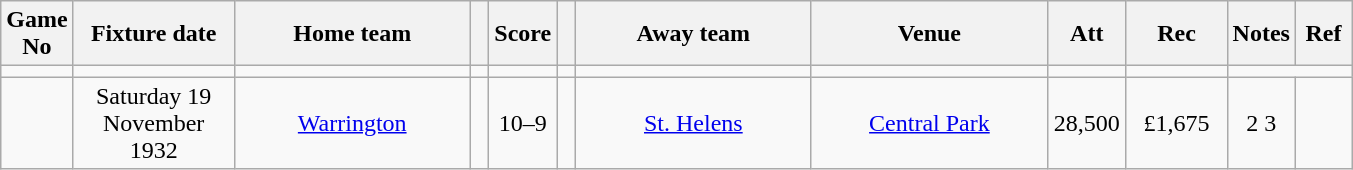<table class="wikitable" style="text-align:center;">
<tr>
<th width=20 abbr="No">Game No</th>
<th width=100 abbr="Date">Fixture date</th>
<th width=150 abbr="Home team">Home team</th>
<th width=5 abbr="space"></th>
<th width=20 abbr="Score">Score</th>
<th width=5 abbr="space"></th>
<th width=150 abbr="Away team">Away team</th>
<th width=150 abbr="Venue">Venue</th>
<th width=45 abbr="Att">Att</th>
<th width=60 abbr="Rec">Rec</th>
<th width=20 abbr="Notes">Notes</th>
<th width=30 abbr="Ref">Ref</th>
</tr>
<tr>
<td></td>
<td></td>
<td></td>
<td></td>
<td></td>
<td></td>
<td></td>
<td></td>
<td></td>
<td></td>
</tr>
<tr>
<td></td>
<td>Saturday 19 November 1932</td>
<td><a href='#'>Warrington</a></td>
<td></td>
<td>10–9</td>
<td></td>
<td><a href='#'>St. Helens</a></td>
<td><a href='#'>Central Park</a></td>
<td>28,500</td>
<td>£1,675</td>
<td>2 3</td>
<td></td>
</tr>
</table>
